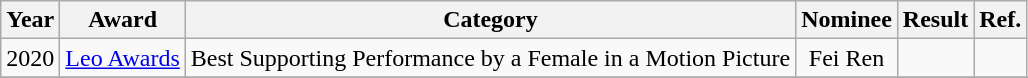<table class="wikitable sortable plainrowheaders" style="text-align:center;">
<tr>
<th>Year</th>
<th>Award</th>
<th>Category</th>
<th>Nominee</th>
<th>Result</th>
<th>Ref.</th>
</tr>
<tr>
<td>2020</td>
<td><a href='#'>Leo Awards</a></td>
<td>Best Supporting Performance by a Female in a Motion Picture</td>
<td>Fei Ren</td>
<td></td>
<td></td>
</tr>
<tr>
</tr>
</table>
